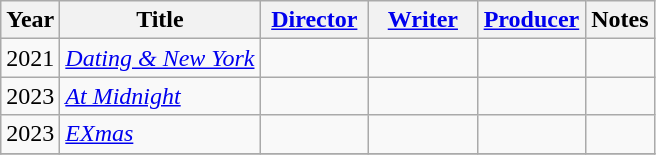<table class="wikitable">
<tr>
<th>Year</th>
<th>Title</th>
<th width=65><a href='#'>Director</a></th>
<th width=65><a href='#'>Writer</a></th>
<th width=65><a href='#'>Producer</a></th>
<th>Notes</th>
</tr>
<tr>
<td>2021</td>
<td style="text-align:left;"><em><a href='#'>Dating & New York</a></em></td>
<td></td>
<td></td>
<td></td>
<td></td>
</tr>
<tr>
<td>2023</td>
<td><em><a href='#'>At Midnight</a></em></td>
<td></td>
<td></td>
<td></td>
<td></td>
</tr>
<tr>
<td>2023</td>
<td><em><a href='#'>EXmas</a></em></td>
<td></td>
<td></td>
<td></td>
<td></td>
</tr>
<tr>
</tr>
</table>
